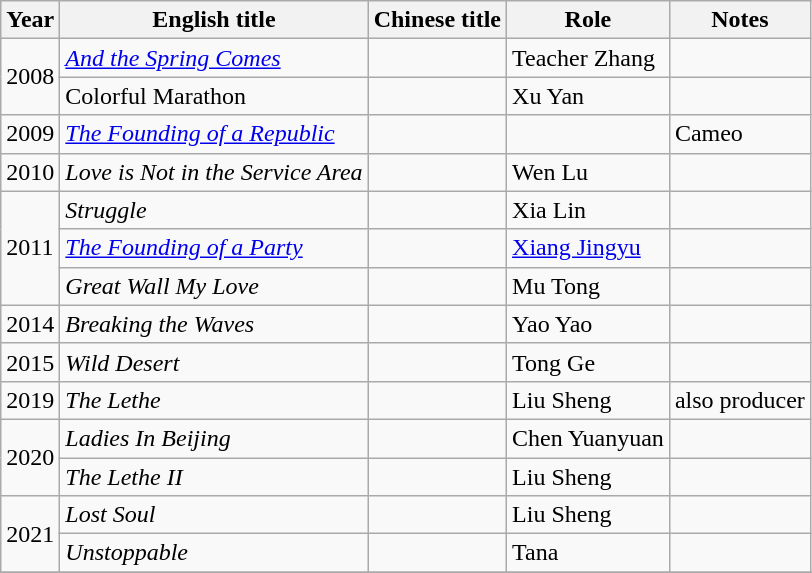<table class="wikitable">
<tr>
<th>Year</th>
<th>English title</th>
<th>Chinese title</th>
<th>Role</th>
<th>Notes</th>
</tr>
<tr>
<td rowspan=2>2008</td>
<td><em><a href='#'>And the Spring Comes</a></em></td>
<td></td>
<td>Teacher Zhang</td>
<td></td>
</tr>
<tr>
<td>Colorful Marathon</td>
<td></td>
<td>Xu Yan</td>
<td></td>
</tr>
<tr>
<td>2009</td>
<td><em><a href='#'>The Founding of a Republic</a></em></td>
<td></td>
<td></td>
<td>Cameo</td>
</tr>
<tr>
<td>2010</td>
<td><em>Love is Not in the Service Area</em></td>
<td></td>
<td>Wen Lu</td>
<td></td>
</tr>
<tr>
<td rowspan=3>2011</td>
<td><em>Struggle</em></td>
<td></td>
<td>Xia Lin</td>
<td></td>
</tr>
<tr>
<td><em><a href='#'>The Founding of a Party</a></em></td>
<td></td>
<td><a href='#'>Xiang Jingyu</a></td>
<td></td>
</tr>
<tr>
<td><em>Great Wall My Love</em></td>
<td></td>
<td>Mu Tong</td>
<td></td>
</tr>
<tr>
<td>2014</td>
<td><em>Breaking the Waves</em></td>
<td></td>
<td>Yao Yao</td>
<td></td>
</tr>
<tr>
<td>2015</td>
<td><em>Wild Desert</em></td>
<td></td>
<td>Tong Ge</td>
<td></td>
</tr>
<tr>
<td>2019</td>
<td><em>The Lethe</em></td>
<td></td>
<td>Liu Sheng</td>
<td>also producer</td>
</tr>
<tr>
<td rowspan=2>2020</td>
<td><em>Ladies In Beijing</em></td>
<td></td>
<td>Chen Yuanyuan</td>
<td></td>
</tr>
<tr>
<td><em>The Lethe II</em></td>
<td></td>
<td>Liu Sheng</td>
<td></td>
</tr>
<tr>
<td rowspan=2>2021</td>
<td><em>Lost Soul</em></td>
<td></td>
<td>Liu Sheng</td>
<td></td>
</tr>
<tr>
<td><em>Unstoppable</em></td>
<td></td>
<td>Tana</td>
<td></td>
</tr>
<tr>
</tr>
</table>
